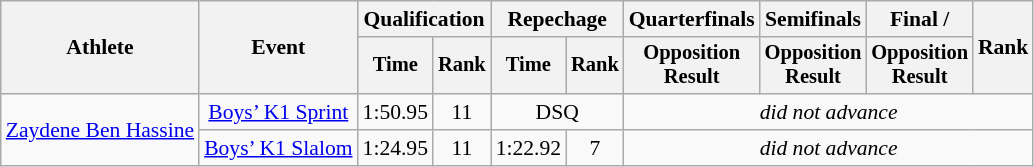<table class="wikitable" style="font-size:90%">
<tr>
<th rowspan=2>Athlete</th>
<th rowspan=2>Event</th>
<th colspan=2>Qualification</th>
<th colspan=2>Repechage</th>
<th>Quarterfinals</th>
<th>Semifinals</th>
<th>Final / </th>
<th rowspan=2>Rank</th>
</tr>
<tr style="font-size:95%">
<th>Time</th>
<th>Rank</th>
<th>Time</th>
<th>Rank</th>
<th>Opposition <br>Result</th>
<th>Opposition <br>Result</th>
<th>Opposition <br>Result</th>
</tr>
<tr align=center>
<td align=left rowspan=2><a href='#'>Zaydene Ben Hassine</a></td>
<td><a href='#'>Boys’ K1 Sprint</a></td>
<td>1:50.95</td>
<td>11</td>
<td Colspan=2>DSQ</td>
<td Colspan=4><em>did not advance</em></td>
</tr>
<tr align=center>
<td><a href='#'>Boys’ K1 Slalom</a></td>
<td>1:24.95</td>
<td>11</td>
<td>1:22.92</td>
<td>7</td>
<td Colspan=4><em>did not advance</em></td>
</tr>
</table>
